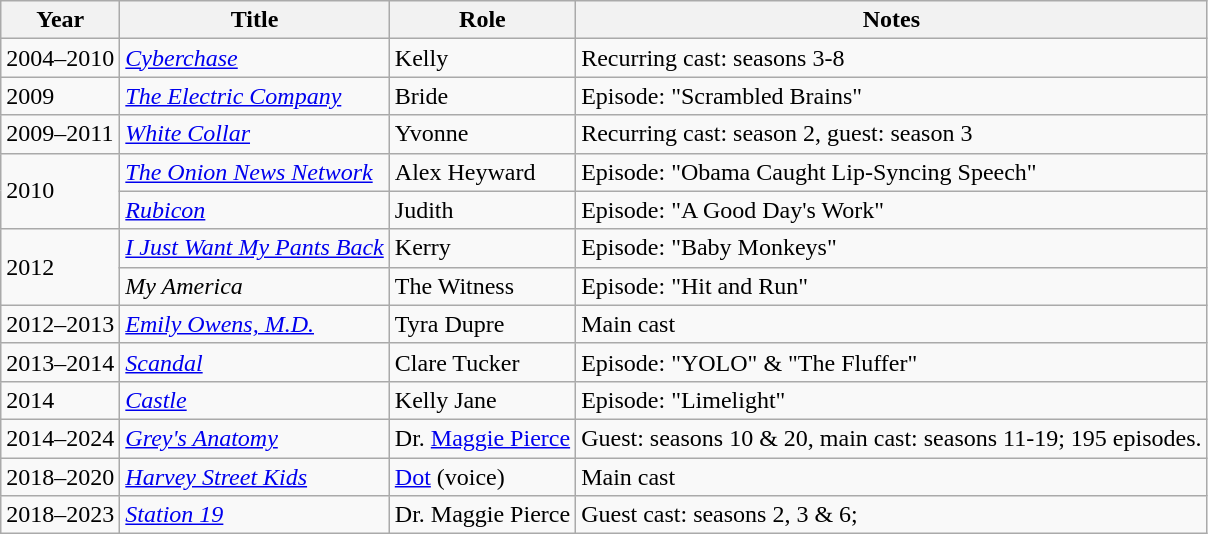<table class="wikitable sortable">
<tr>
<th>Year</th>
<th>Title</th>
<th>Role</th>
<th class="unsortable">Notes</th>
</tr>
<tr>
<td>2004–2010</td>
<td><em><a href='#'>Cyberchase</a></em></td>
<td>Kelly</td>
<td>Recurring cast: seasons 3-8</td>
</tr>
<tr>
<td>2009</td>
<td><em><a href='#'>The Electric Company</a></em></td>
<td>Bride</td>
<td>Episode: "Scrambled Brains"</td>
</tr>
<tr>
<td>2009–2011</td>
<td><em><a href='#'>White Collar</a></em></td>
<td>Yvonne</td>
<td>Recurring cast: season 2, guest: season 3</td>
</tr>
<tr>
<td rowspan="2">2010</td>
<td><em><a href='#'>The Onion News Network</a></em></td>
<td>Alex Heyward</td>
<td>Episode: "Obama Caught Lip-Syncing Speech"</td>
</tr>
<tr>
<td><em><a href='#'>Rubicon</a></em></td>
<td>Judith</td>
<td>Episode: "A Good Day's Work"</td>
</tr>
<tr>
<td rowspan="2">2012</td>
<td><em><a href='#'>I Just Want My Pants Back</a></em></td>
<td>Kerry</td>
<td>Episode: "Baby Monkeys"</td>
</tr>
<tr>
<td><em>My America</em></td>
<td>The Witness</td>
<td>Episode: "Hit and Run"</td>
</tr>
<tr>
<td>2012–2013</td>
<td><em><a href='#'>Emily Owens, M.D.</a></em></td>
<td>Tyra Dupre</td>
<td>Main cast</td>
</tr>
<tr>
<td>2013–2014</td>
<td><em><a href='#'>Scandal</a></em></td>
<td>Clare Tucker</td>
<td>Episode: "YOLO" & "The Fluffer"</td>
</tr>
<tr>
<td>2014</td>
<td><em><a href='#'>Castle</a></em></td>
<td>Kelly Jane</td>
<td>Episode: "Limelight"</td>
</tr>
<tr>
<td>2014–2024</td>
<td><em><a href='#'>Grey's Anatomy</a></em></td>
<td>Dr. <a href='#'>Maggie Pierce</a></td>
<td>Guest: seasons 10 & 20, main cast: seasons 11-19; 195 episodes.</td>
</tr>
<tr>
<td>2018–2020</td>
<td><em><a href='#'>Harvey Street Kids</a></em></td>
<td><a href='#'>Dot</a> (voice)</td>
<td>Main cast</td>
</tr>
<tr>
<td>2018–2023</td>
<td><em><a href='#'>Station 19</a></em></td>
<td>Dr. Maggie Pierce</td>
<td>Guest cast: seasons 2, 3 & 6;</td>
</tr>
</table>
